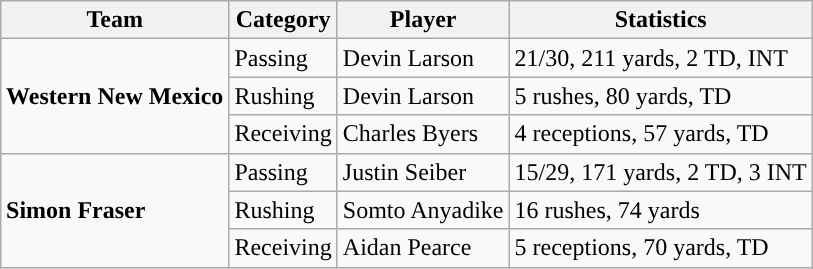<table class="wikitable" style="float: right;">
<tr>
<th>Team</th>
<th>Category</th>
<th>Player</th>
<th>Statistics</th>
</tr>
<tr>
<td rowspan=3><strong>Western New Mexico</strong></td>
<td>Passing</td>
<td>Devin Larson</td>
<td>21/30, 211 yards, 2 TD, INT</td>
</tr>
<tr>
<td>Rushing</td>
<td>Devin Larson</td>
<td>5 rushes, 80 yards, TD</td>
</tr>
<tr>
<td>Receiving</td>
<td>Charles Byers</td>
<td>4 receptions, 57 yards, TD</td>
</tr>
<tr>
<td rowspan=3><strong>Simon Fraser</strong></td>
<td>Passing</td>
<td>Justin Seiber</td>
<td>15/29, 171 yards, 2 TD, 3 INT</td>
</tr>
<tr>
<td>Rushing</td>
<td>Somto Anyadike</td>
<td>16 rushes, 74 yards</td>
</tr>
<tr>
<td>Receiving</td>
<td>Aidan Pearce</td>
<td>5 receptions, 70 yards, TD</td>
</tr>
</table>
